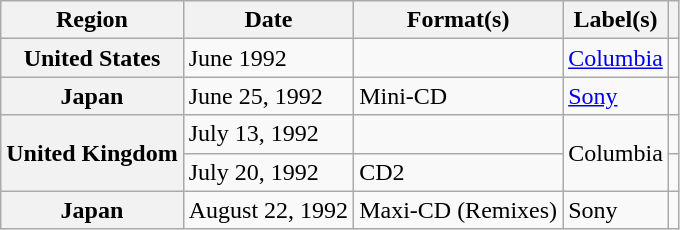<table class="wikitable plainrowheaders">
<tr>
<th scope="col">Region</th>
<th scope="col">Date</th>
<th scope="col">Format(s)</th>
<th scope="col">Label(s)</th>
<th scope="col"></th>
</tr>
<tr>
<th scope="row">United States</th>
<td>June 1992</td>
<td></td>
<td><a href='#'>Columbia</a></td>
<td></td>
</tr>
<tr>
<th scope="row">Japan</th>
<td>June 25, 1992</td>
<td>Mini-CD</td>
<td><a href='#'>Sony</a></td>
<td></td>
</tr>
<tr>
<th scope="row" rowspan="2">United Kingdom</th>
<td>July 13, 1992</td>
<td></td>
<td rowspan="2">Columbia</td>
<td></td>
</tr>
<tr>
<td>July 20, 1992</td>
<td>CD2</td>
<td></td>
</tr>
<tr>
<th scope="row">Japan</th>
<td>August 22, 1992</td>
<td>Maxi-CD (Remixes)</td>
<td>Sony</td>
<td></td>
</tr>
</table>
